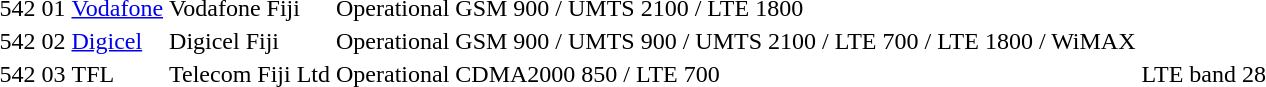<table>
<tr>
<td>542</td>
<td>01</td>
<td><a href='#'>Vodafone</a></td>
<td>Vodafone Fiji</td>
<td>Operational</td>
<td>GSM 900 / UMTS 2100 / LTE 1800</td>
<td></td>
</tr>
<tr>
<td>542</td>
<td>02</td>
<td><a href='#'>Digicel</a></td>
<td>Digicel Fiji</td>
<td>Operational</td>
<td>GSM 900 / UMTS 900 / UMTS 2100 / LTE 700 / LTE 1800 / WiMAX</td>
<td></td>
</tr>
<tr>
<td>542</td>
<td>03</td>
<td>TFL</td>
<td>Telecom Fiji Ltd</td>
<td>Operational</td>
<td>CDMA2000 850 / LTE 700</td>
<td>LTE band 28</td>
</tr>
</table>
